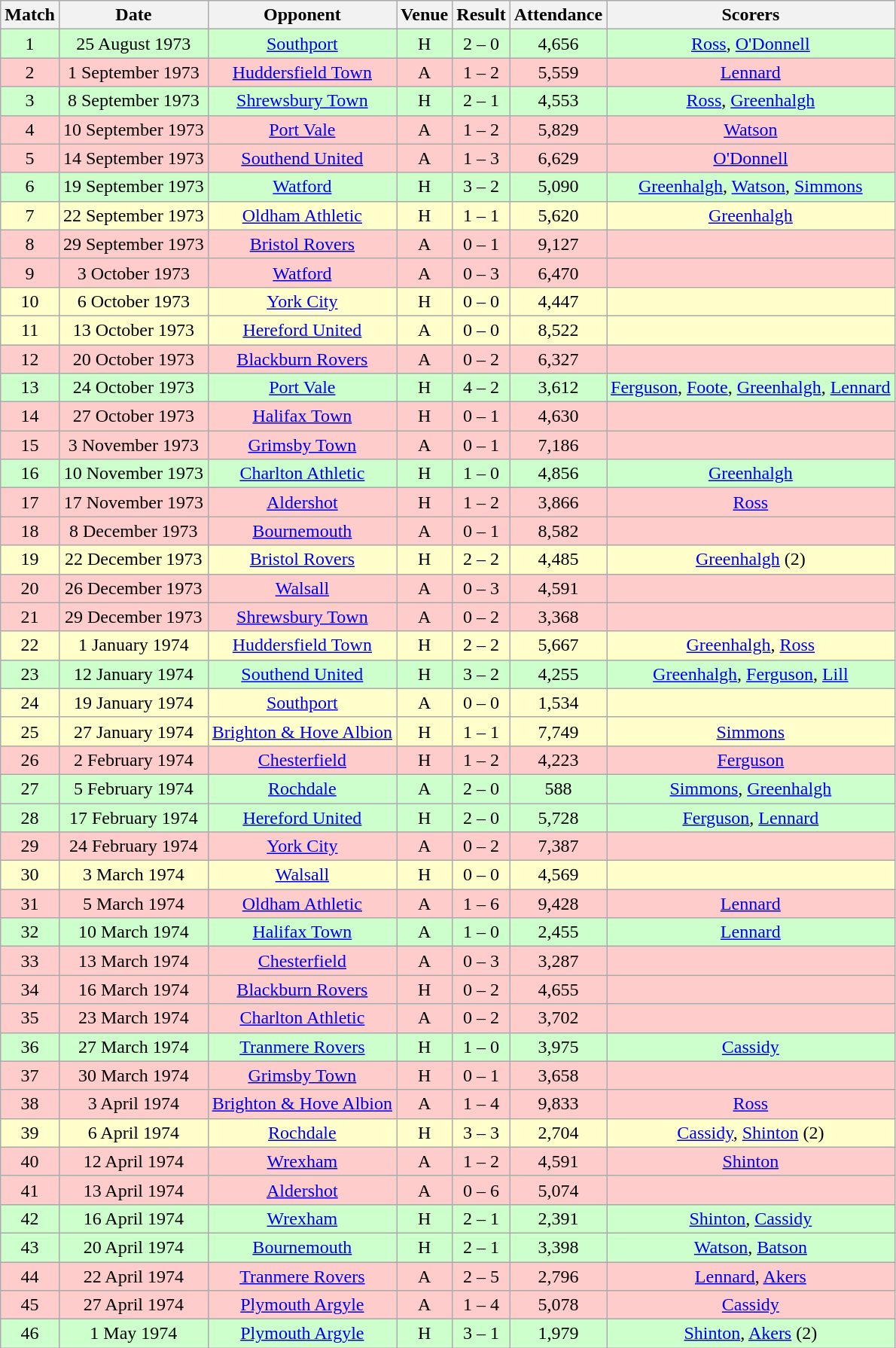<table class="wikitable" style="font-size:100%; text-align:center">
<tr>
<th>Match</th>
<th>Date</th>
<th>Opponent</th>
<th>Venue</th>
<th>Result</th>
<th>Attendance</th>
<th>Scorers</th>
</tr>
<tr style="background-color: #CCFFCC;">
<td>1</td>
<td>25 August 1973</td>
<td><a href='#'>Southport</a></td>
<td>H</td>
<td>2 – 0</td>
<td>4,656</td>
<td><a href='#'>Ross</a>, <a href='#'>O'Donnell</a></td>
</tr>
<tr style="background-color: #FFCCCC;">
<td>2</td>
<td>1 September 1973</td>
<td><a href='#'>Huddersfield Town</a></td>
<td>A</td>
<td>1 – 2</td>
<td>5,559</td>
<td><a href='#'>Lennard</a></td>
</tr>
<tr style="background-color: #CCFFCC;">
<td>3</td>
<td>8 September 1973</td>
<td><a href='#'>Shrewsbury Town</a></td>
<td>H</td>
<td>2 – 1</td>
<td>4,553</td>
<td><a href='#'>Ross</a>, <a href='#'>Greenhalgh</a></td>
</tr>
<tr style="background-color: #FFCCCC;">
<td>4</td>
<td>10 September 1973</td>
<td><a href='#'>Port Vale</a></td>
<td>A</td>
<td>1 – 2</td>
<td>5,829</td>
<td><a href='#'>Watson</a></td>
</tr>
<tr style="background-color: #FFCCCC;">
<td>5</td>
<td>14 September 1973</td>
<td><a href='#'>Southend United</a></td>
<td>A</td>
<td>1 – 3</td>
<td>6,629</td>
<td><a href='#'>O'Donnell</a></td>
</tr>
<tr style="background-color: #CCFFCC;">
<td>6</td>
<td>19 September 1973</td>
<td><a href='#'>Watford</a></td>
<td>H</td>
<td>3 – 2</td>
<td>5,090</td>
<td><a href='#'>Greenhalgh</a>, <a href='#'>Watson</a>, <a href='#'>Simmons</a></td>
</tr>
<tr style="background-color: #FFFFCC;">
<td>7</td>
<td>22 September 1973</td>
<td><a href='#'>Oldham Athletic</a></td>
<td>H</td>
<td>1 – 1</td>
<td>5,620</td>
<td><a href='#'>Greenhalgh</a></td>
</tr>
<tr style="background-color: #FFCCCC;">
<td>8</td>
<td>29 September 1973</td>
<td><a href='#'>Bristol Rovers</a></td>
<td>A</td>
<td>0 – 1</td>
<td>9,127</td>
<td></td>
</tr>
<tr style="background-color: #FFCCCC;">
<td>9</td>
<td>3 October 1973</td>
<td><a href='#'>Watford</a></td>
<td>A</td>
<td>0 – 3</td>
<td>6,470</td>
<td></td>
</tr>
<tr style="background-color: #FFFFCC;">
<td>10</td>
<td>6 October 1973</td>
<td><a href='#'>York City</a></td>
<td>H</td>
<td>0 – 0</td>
<td>4,447</td>
<td></td>
</tr>
<tr style="background-color: #FFFFCC;">
<td>11</td>
<td>13 October 1973</td>
<td><a href='#'>Hereford United</a></td>
<td>A</td>
<td>0 – 0</td>
<td>8,522</td>
<td></td>
</tr>
<tr style="background-color: #FFCCCC;">
<td>12</td>
<td>20 October 1973</td>
<td><a href='#'>Blackburn Rovers</a></td>
<td>A</td>
<td>0 – 2</td>
<td>6,327</td>
<td></td>
</tr>
<tr style="background-color: #CCFFCC;">
<td>13</td>
<td>24 October 1973</td>
<td><a href='#'>Port Vale</a></td>
<td>H</td>
<td>4 – 2</td>
<td>3,612</td>
<td><a href='#'>Ferguson</a>, <a href='#'>Foote</a>, <a href='#'>Greenhalgh</a>, <a href='#'>Lennard</a></td>
</tr>
<tr style="background-color: #FFCCCC;">
<td>14</td>
<td>27 October 1973</td>
<td><a href='#'>Halifax Town</a></td>
<td>H</td>
<td>0 – 1</td>
<td>4,630</td>
<td></td>
</tr>
<tr style="background-color: #FFCCCC;">
<td>15</td>
<td>3 November 1973</td>
<td><a href='#'>Grimsby Town</a></td>
<td>A</td>
<td>0 – 1</td>
<td>7,186</td>
<td></td>
</tr>
<tr style="background-color: #CCFFCC;">
<td>16</td>
<td>10 November 1973</td>
<td><a href='#'>Charlton Athletic</a></td>
<td>H</td>
<td>1 – 0</td>
<td>4,856</td>
<td><a href='#'>Greenhalgh</a></td>
</tr>
<tr style="background-color: #FFCCCC;">
<td>17</td>
<td>17 November 1973</td>
<td><a href='#'>Aldershot</a></td>
<td>H</td>
<td>1 – 2</td>
<td>3,866</td>
<td><a href='#'>Ross</a></td>
</tr>
<tr style="background-color: #FFCCCC;">
<td>18</td>
<td>8 December 1973</td>
<td><a href='#'>Bournemouth</a></td>
<td>A</td>
<td>0 – 1</td>
<td>8,582</td>
<td></td>
</tr>
<tr style="background-color: #FFFFCC;">
<td>19</td>
<td>22 December 1973</td>
<td><a href='#'>Bristol Rovers</a></td>
<td>H</td>
<td>2 – 2</td>
<td>4,485</td>
<td><a href='#'>Greenhalgh</a> (2)</td>
</tr>
<tr style="background-color: #FFCCCC;">
<td>20</td>
<td>26 December 1973</td>
<td><a href='#'>Walsall</a></td>
<td>A</td>
<td>0 – 3</td>
<td>4,591</td>
<td></td>
</tr>
<tr style="background-color: #FFCCCC;">
<td>21</td>
<td>29 December 1973</td>
<td><a href='#'>Shrewsbury Town</a></td>
<td>A</td>
<td>0 – 2</td>
<td>3,368</td>
<td></td>
</tr>
<tr style="background-color: #FFFFCC;">
<td>22</td>
<td>1 January 1974</td>
<td><a href='#'>Huddersfield Town</a></td>
<td>H</td>
<td>2 – 2</td>
<td>5,667</td>
<td><a href='#'>Greenhalgh</a>, <a href='#'>Ross</a></td>
</tr>
<tr style="background-color: #CCFFCC;">
<td>23</td>
<td>12 January 1974</td>
<td><a href='#'>Southend United</a></td>
<td>H</td>
<td>3 – 2</td>
<td>4,255</td>
<td><a href='#'>Greenhalgh</a>, <a href='#'>Ferguson</a>, <a href='#'>Lill</a></td>
</tr>
<tr style="background-color: #FFFFCC;">
<td>24</td>
<td>19 January 1974</td>
<td><a href='#'>Southport</a></td>
<td>A</td>
<td>0 – 0</td>
<td>1,534</td>
<td></td>
</tr>
<tr style="background-color: #FFFFCC;">
<td>25</td>
<td>27 January 1974</td>
<td><a href='#'>Brighton & Hove Albion</a></td>
<td>H</td>
<td>1 – 1</td>
<td>7,749</td>
<td><a href='#'>Simmons</a></td>
</tr>
<tr style="background-color: #FFCCCC;">
<td>26</td>
<td>2 February 1974</td>
<td><a href='#'>Chesterfield</a></td>
<td>H</td>
<td>1 – 2</td>
<td>4,223</td>
<td><a href='#'>Ferguson</a></td>
</tr>
<tr style="background-color: #CCFFCC;">
<td>27</td>
<td>5 February 1974</td>
<td><a href='#'>Rochdale</a></td>
<td>A</td>
<td>2 – 0</td>
<td>588</td>
<td><a href='#'>Simmons</a>, <a href='#'>Greenhalgh</a></td>
</tr>
<tr style="background-color: #CCFFCC;">
<td>28</td>
<td>17 February 1974</td>
<td><a href='#'>Hereford United</a></td>
<td>H</td>
<td>2 – 0</td>
<td>5,728</td>
<td><a href='#'>Ferguson</a>, <a href='#'>Lennard</a></td>
</tr>
<tr style="background-color: #FFCCCC;">
<td>29</td>
<td>24 February 1974</td>
<td><a href='#'>York City</a></td>
<td>A</td>
<td>0 – 2</td>
<td>7,387</td>
<td></td>
</tr>
<tr style="background-color: #FFFFCC;">
<td>30</td>
<td>3 March 1974</td>
<td><a href='#'>Walsall</a></td>
<td>H</td>
<td>0 – 0</td>
<td>4,569</td>
<td></td>
</tr>
<tr style="background-color: #FFCCCC;">
<td>31</td>
<td>5 March 1974</td>
<td><a href='#'>Oldham Athletic</a></td>
<td>A</td>
<td>1 – 6</td>
<td>9,428</td>
<td><a href='#'>Lennard</a></td>
</tr>
<tr style="background-color: #CCFFCC;">
<td>32</td>
<td>10 March 1974</td>
<td><a href='#'>Halifax Town</a></td>
<td>A</td>
<td>1 – 0</td>
<td>2,455</td>
<td><a href='#'>Lennard</a></td>
</tr>
<tr style="background-color: #FFCCCC;">
<td>33</td>
<td>13 March 1974</td>
<td><a href='#'>Chesterfield</a></td>
<td>A</td>
<td>0 – 3</td>
<td>3,287</td>
<td></td>
</tr>
<tr style="background-color: #FFCCCC;">
<td>34</td>
<td>16 March 1974</td>
<td><a href='#'>Blackburn Rovers</a></td>
<td>H</td>
<td>0 – 2</td>
<td>4,655</td>
<td></td>
</tr>
<tr style="background-color: #FFCCCC;">
<td>35</td>
<td>23 March 1974</td>
<td><a href='#'>Charlton Athletic</a></td>
<td>A</td>
<td>0 – 2</td>
<td>3,702</td>
<td></td>
</tr>
<tr style="background-color: #CCFFCC;">
<td>36</td>
<td>27 March 1974</td>
<td><a href='#'>Tranmere Rovers</a></td>
<td>H</td>
<td>1 – 0</td>
<td>3,975</td>
<td><a href='#'>Cassidy</a></td>
</tr>
<tr style="background-color: #FFCCCC;">
<td>37</td>
<td>30 March 1974</td>
<td><a href='#'>Grimsby Town</a></td>
<td>H</td>
<td>0 – 1</td>
<td>3,658</td>
<td></td>
</tr>
<tr style="background-color: #FFCCCC;">
<td>38</td>
<td>3 April 1974</td>
<td><a href='#'>Brighton & Hove Albion</a></td>
<td>A</td>
<td>1 – 4</td>
<td>9,833</td>
<td><a href='#'>Ross</a></td>
</tr>
<tr style="background-color: #FFFFCC;">
<td>39</td>
<td>6 April 1974</td>
<td><a href='#'>Rochdale</a></td>
<td>H</td>
<td>3 – 3</td>
<td>2,704</td>
<td><a href='#'>Cassidy</a>, <a href='#'>Shinton</a> (2)</td>
</tr>
<tr style="background-color: #FFCCCC;">
<td>40</td>
<td>12 April 1974</td>
<td><a href='#'>Wrexham</a></td>
<td>A</td>
<td>1 – 2</td>
<td>4,591</td>
<td><a href='#'>Shinton</a></td>
</tr>
<tr style="background-color: #FFCCCC;">
<td>41</td>
<td>13 April 1974</td>
<td><a href='#'>Aldershot</a></td>
<td>A</td>
<td>0 – 6</td>
<td>5,074</td>
<td></td>
</tr>
<tr style="background-color: #CCFFCC;">
<td>42</td>
<td>16 April 1974</td>
<td><a href='#'>Wrexham</a></td>
<td>H</td>
<td>2 – 1</td>
<td>2,391</td>
<td><a href='#'>Shinton</a>, <a href='#'>Cassidy</a></td>
</tr>
<tr style="background-color: #CCFFCC;">
<td>43</td>
<td>20 April 1974</td>
<td><a href='#'>Bournemouth</a></td>
<td>H</td>
<td>2 – 1</td>
<td>3,398</td>
<td><a href='#'>Watson</a>, <a href='#'>Batson</a></td>
</tr>
<tr style="background-color: #FFCCCC;">
<td>44</td>
<td>22 April 1974</td>
<td><a href='#'>Tranmere Rovers</a></td>
<td>A</td>
<td>2 – 5</td>
<td>2,796</td>
<td><a href='#'>Lennard</a>, <a href='#'>Akers</a></td>
</tr>
<tr style="background-color: #FFCCCC;">
<td>45</td>
<td>27 April 1974</td>
<td><a href='#'>Plymouth Argyle</a></td>
<td>A</td>
<td>1 – 4</td>
<td>5,078</td>
<td><a href='#'>Cassidy</a></td>
</tr>
<tr style="background-color: #CCFFCC;">
<td>46</td>
<td>1 May 1974</td>
<td><a href='#'>Plymouth Argyle</a></td>
<td>H</td>
<td>3 – 1</td>
<td>1,979</td>
<td><a href='#'>Shinton</a>, <a href='#'>Akers</a> (2)</td>
</tr>
</table>
